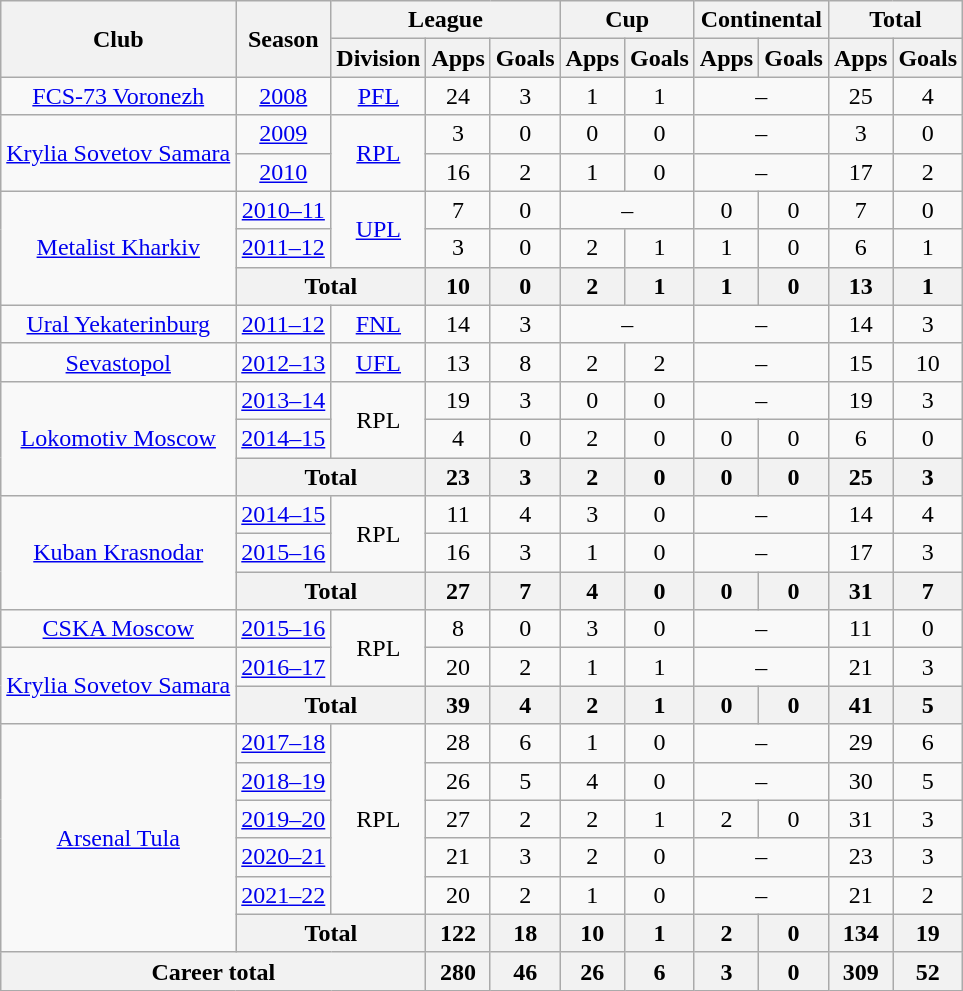<table class="wikitable" style="text-align: center;">
<tr>
<th rowspan=2>Club</th>
<th rowspan=2>Season</th>
<th colspan=3>League</th>
<th colspan=2>Cup</th>
<th colspan=2>Continental</th>
<th colspan=2>Total</th>
</tr>
<tr>
<th>Division</th>
<th>Apps</th>
<th>Goals</th>
<th>Apps</th>
<th>Goals</th>
<th>Apps</th>
<th>Goals</th>
<th>Apps</th>
<th>Goals</th>
</tr>
<tr>
<td><a href='#'>FCS-73 Voronezh</a></td>
<td><a href='#'>2008</a></td>
<td><a href='#'>PFL</a></td>
<td>24</td>
<td>3</td>
<td>1</td>
<td>1</td>
<td colspan=2>–</td>
<td>25</td>
<td>4</td>
</tr>
<tr>
<td rowspan="2"><a href='#'>Krylia Sovetov Samara</a></td>
<td><a href='#'>2009</a></td>
<td rowspan="2"><a href='#'>RPL</a></td>
<td>3</td>
<td>0</td>
<td>0</td>
<td>0</td>
<td colspan=2>–</td>
<td>3</td>
<td>0</td>
</tr>
<tr>
<td><a href='#'>2010</a></td>
<td>16</td>
<td>2</td>
<td>1</td>
<td>0</td>
<td colspan=2>–</td>
<td>17</td>
<td>2</td>
</tr>
<tr>
<td rowspan="3"><a href='#'>Metalist Kharkiv</a></td>
<td><a href='#'>2010–11</a></td>
<td rowspan="2"><a href='#'>UPL</a></td>
<td>7</td>
<td>0</td>
<td colspan=2>–</td>
<td>0</td>
<td>0</td>
<td>7</td>
<td>0</td>
</tr>
<tr>
<td><a href='#'>2011–12</a></td>
<td>3</td>
<td>0</td>
<td>2</td>
<td>1</td>
<td>1</td>
<td>0</td>
<td>6</td>
<td>1</td>
</tr>
<tr>
<th colspan=2>Total</th>
<th>10</th>
<th>0</th>
<th>2</th>
<th>1</th>
<th>1</th>
<th>0</th>
<th>13</th>
<th>1</th>
</tr>
<tr>
<td><a href='#'>Ural Yekaterinburg</a></td>
<td><a href='#'>2011–12</a></td>
<td><a href='#'>FNL</a></td>
<td>14</td>
<td>3</td>
<td colspan=2>–</td>
<td colspan=2>–</td>
<td>14</td>
<td>3</td>
</tr>
<tr>
<td><a href='#'>Sevastopol</a></td>
<td><a href='#'>2012–13</a></td>
<td><a href='#'>UFL</a></td>
<td>13</td>
<td>8</td>
<td>2</td>
<td>2</td>
<td colspan=2>–</td>
<td>15</td>
<td>10</td>
</tr>
<tr>
<td rowspan="3"><a href='#'>Lokomotiv Moscow</a></td>
<td><a href='#'>2013–14</a></td>
<td rowspan="2">RPL</td>
<td>19</td>
<td>3</td>
<td>0</td>
<td>0</td>
<td colspan=2>–</td>
<td>19</td>
<td>3</td>
</tr>
<tr>
<td><a href='#'>2014–15</a></td>
<td>4</td>
<td>0</td>
<td>2</td>
<td>0</td>
<td>0</td>
<td>0</td>
<td>6</td>
<td>0</td>
</tr>
<tr>
<th colspan=2>Total</th>
<th>23</th>
<th>3</th>
<th>2</th>
<th>0</th>
<th>0</th>
<th>0</th>
<th>25</th>
<th>3</th>
</tr>
<tr>
<td rowspan="3"><a href='#'>Kuban Krasnodar</a></td>
<td><a href='#'>2014–15</a></td>
<td rowspan="2">RPL</td>
<td>11</td>
<td>4</td>
<td>3</td>
<td>0</td>
<td colspan=2>–</td>
<td>14</td>
<td>4</td>
</tr>
<tr>
<td><a href='#'>2015–16</a></td>
<td>16</td>
<td>3</td>
<td>1</td>
<td>0</td>
<td colspan=2>–</td>
<td>17</td>
<td>3</td>
</tr>
<tr>
<th colspan=2>Total</th>
<th>27</th>
<th>7</th>
<th>4</th>
<th>0</th>
<th>0</th>
<th>0</th>
<th>31</th>
<th>7</th>
</tr>
<tr>
<td><a href='#'>CSKA Moscow</a></td>
<td><a href='#'>2015–16</a></td>
<td rowspan="2">RPL</td>
<td>8</td>
<td>0</td>
<td>3</td>
<td>0</td>
<td colspan=2>–</td>
<td>11</td>
<td>0</td>
</tr>
<tr>
<td rowspan="2"><a href='#'>Krylia Sovetov Samara</a></td>
<td><a href='#'>2016–17</a></td>
<td>20</td>
<td>2</td>
<td>1</td>
<td>1</td>
<td colspan=2>–</td>
<td>21</td>
<td>3</td>
</tr>
<tr>
<th colspan=2>Total</th>
<th>39</th>
<th>4</th>
<th>2</th>
<th>1</th>
<th>0</th>
<th>0</th>
<th>41</th>
<th>5</th>
</tr>
<tr>
<td rowspan="6"><a href='#'>Arsenal Tula</a></td>
<td><a href='#'>2017–18</a></td>
<td rowspan="5">RPL</td>
<td>28</td>
<td>6</td>
<td>1</td>
<td>0</td>
<td colspan=2>–</td>
<td>29</td>
<td>6</td>
</tr>
<tr>
<td><a href='#'>2018–19</a></td>
<td>26</td>
<td>5</td>
<td>4</td>
<td>0</td>
<td colspan=2>–</td>
<td>30</td>
<td>5</td>
</tr>
<tr>
<td><a href='#'>2019–20</a></td>
<td>27</td>
<td>2</td>
<td>2</td>
<td>1</td>
<td>2</td>
<td>0</td>
<td>31</td>
<td>3</td>
</tr>
<tr>
<td><a href='#'>2020–21</a></td>
<td>21</td>
<td>3</td>
<td>2</td>
<td>0</td>
<td colspan=2>–</td>
<td>23</td>
<td>3</td>
</tr>
<tr>
<td><a href='#'>2021–22</a></td>
<td>20</td>
<td>2</td>
<td>1</td>
<td>0</td>
<td colspan=2>–</td>
<td>21</td>
<td>2</td>
</tr>
<tr>
<th colspan=2>Total</th>
<th>122</th>
<th>18</th>
<th>10</th>
<th>1</th>
<th>2</th>
<th>0</th>
<th>134</th>
<th>19</th>
</tr>
<tr>
<th colspan=3>Career total</th>
<th>280</th>
<th>46</th>
<th>26</th>
<th>6</th>
<th>3</th>
<th>0</th>
<th>309</th>
<th>52</th>
</tr>
</table>
